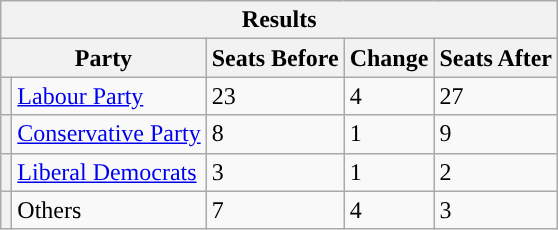<table class="wikitable">
<tr>
<th colspan="5">Results</th>
</tr>
<tr>
<th colspan="2">Party</th>
<th>Seats Before</th>
<th>Change</th>
<th>Seats After</th>
</tr>
<tr>
<th class="unsortable" style="background-color: "></th>
<td><a href='#'>Labour Party</a></td>
<td>23</td>
<td>4</td>
<td>27</td>
</tr>
<tr>
<th class="unsortable" style="background-color: "></th>
<td><a href='#'>Conservative Party</a></td>
<td>8</td>
<td>1</td>
<td>9</td>
</tr>
<tr>
<th class="unsortable" style="background-color: "></th>
<td><a href='#'>Liberal Democrats</a></td>
<td>3</td>
<td>1</td>
<td>2</td>
</tr>
<tr>
<th></th>
<td>Others</td>
<td>7</td>
<td>4</td>
<td>3</td>
</tr>
</table>
